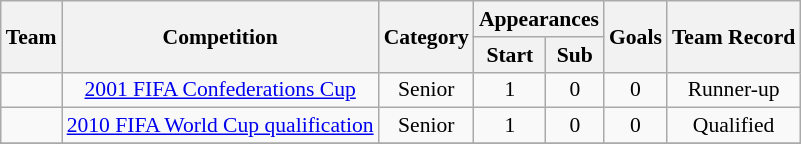<table class="wikitable" style="font-size:90%; text-align:center;">
<tr>
<th rowspan="2">Team</th>
<th rowspan="2">Competition</th>
<th rowspan="2">Category</th>
<th colspan="2">Appearances</th>
<th rowspan="2">Goals</th>
<th rowspan="2">Team Record</th>
</tr>
<tr>
<th>Start</th>
<th>Sub</th>
</tr>
<tr>
<td align="left"></td>
<td><a href='#'>2001 FIFA Confederations Cup</a></td>
<td>Senior</td>
<td>1</td>
<td>0</td>
<td>0</td>
<td>Runner-up</td>
</tr>
<tr>
<td align="left"></td>
<td><a href='#'>2010 FIFA World Cup qualification</a></td>
<td>Senior</td>
<td>1</td>
<td>0</td>
<td>0</td>
<td>Qualified</td>
</tr>
<tr>
</tr>
</table>
